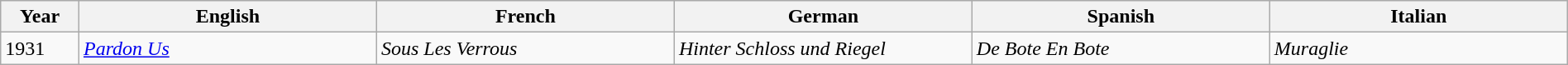<table class="wikitable" style="width:100%;">
<tr>
<th width=5%>Year</th>
<th width=19%>English</th>
<th style="width:19%;">French</th>
<th style="width:19%;">German</th>
<th style="width:19%;">Spanish</th>
<th style="width:19%;">Italian</th>
</tr>
<tr>
<td>1931</td>
<td><em><a href='#'>Pardon Us</a></em></td>
<td><em>Sous Les Verrous</em><br></td>
<td><em>Hinter Schloss und Riegel</em><br></td>
<td><em>De Bote En Bote</em><br></td>
<td><em>Muraglie</em><br></td>
</tr>
</table>
